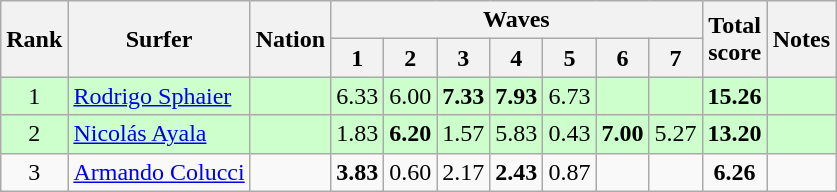<table class="wikitable sortable" style="text-align:center">
<tr>
<th rowspan=2>Rank</th>
<th rowspan=2>Surfer</th>
<th rowspan=2>Nation</th>
<th colspan=7>Waves</th>
<th rowspan=2>Total<br>score</th>
<th rowspan=2>Notes</th>
</tr>
<tr>
<th>1</th>
<th>2</th>
<th>3</th>
<th>4</th>
<th>5</th>
<th>6</th>
<th>7</th>
</tr>
<tr bgcolor=ccffcc>
<td>1</td>
<td align=left><a href='#'>Rodrigo Sphaier</a></td>
<td align=left></td>
<td>6.33</td>
<td>6.00</td>
<td><strong>7.33</strong></td>
<td><strong>7.93</strong></td>
<td>6.73</td>
<td></td>
<td></td>
<td><strong>15.26</strong></td>
<td></td>
</tr>
<tr bgcolor=ccffcc>
<td>2</td>
<td align=left><a href='#'>Nicolás Ayala</a></td>
<td align=left></td>
<td>1.83</td>
<td><strong>6.20</strong></td>
<td>1.57</td>
<td>5.83</td>
<td>0.43</td>
<td><strong>7.00</strong></td>
<td>5.27</td>
<td><strong>13.20</strong></td>
<td></td>
</tr>
<tr>
<td>3</td>
<td align=left><a href='#'>Armando Colucci</a></td>
<td align=left></td>
<td><strong>3.83</strong></td>
<td>0.60</td>
<td>2.17</td>
<td><strong>2.43</strong></td>
<td>0.87</td>
<td></td>
<td></td>
<td><strong>6.26</strong></td>
<td></td>
</tr>
</table>
